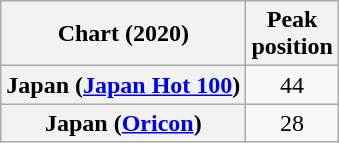<table class="wikitable sortable plainrowheaders" style="text-align:center">
<tr>
<th scope="col">Chart (2020)</th>
<th scope="col">Peak<br>position</th>
</tr>
<tr>
<th scope="row">Japan (<a href='#'>Japan Hot 100</a>)</th>
<td>44</td>
</tr>
<tr>
<th scope="row">Japan (<a href='#'>Oricon</a>)</th>
<td>28</td>
</tr>
</table>
